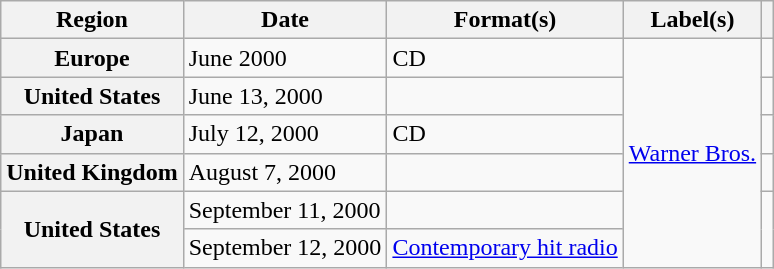<table class="wikitable plainrowheaders">
<tr>
<th scope="col">Region</th>
<th scope="col">Date</th>
<th scope="col">Format(s)</th>
<th scope="col">Label(s)</th>
<th scope="col"></th>
</tr>
<tr>
<th scope="row">Europe</th>
<td>June 2000</td>
<td>CD</td>
<td rowspan="6"><a href='#'>Warner Bros.</a></td>
<td align="center"></td>
</tr>
<tr>
<th scope="row">United States</th>
<td>June 13, 2000</td>
<td></td>
<td align="center"></td>
</tr>
<tr>
<th scope="row">Japan</th>
<td>July 12, 2000</td>
<td>CD</td>
<td align="center"></td>
</tr>
<tr>
<th scope="row">United Kingdom</th>
<td>August 7, 2000</td>
<td></td>
<td align="center"></td>
</tr>
<tr>
<th scope="row" rowspan="2">United States</th>
<td>September 11, 2000</td>
<td></td>
<td align="center" rowspan="2"></td>
</tr>
<tr>
<td>September 12, 2000</td>
<td><a href='#'>Contemporary hit radio</a></td>
</tr>
</table>
